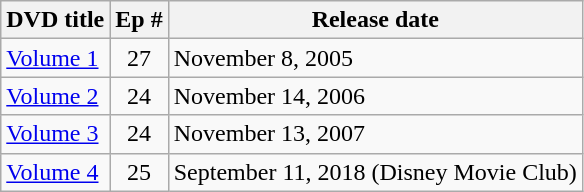<table class="wikitable sortable">
<tr>
<th>DVD title</th>
<th>Ep #</th>
<th>Release date</th>
</tr>
<tr>
<td><a href='#'>Volume 1</a></td>
<td style="text-align:center;">27</td>
<td>November 8, 2005</td>
</tr>
<tr>
<td><a href='#'>Volume 2</a></td>
<td style="text-align:center;">24</td>
<td>November 14, 2006</td>
</tr>
<tr>
<td><a href='#'>Volume 3</a></td>
<td style="text-align:center;">24</td>
<td>November 13, 2007</td>
</tr>
<tr>
<td><a href='#'>Volume 4</a></td>
<td style="text-align:center;">25</td>
<td>September 11, 2018 (Disney Movie Club)</td>
</tr>
</table>
